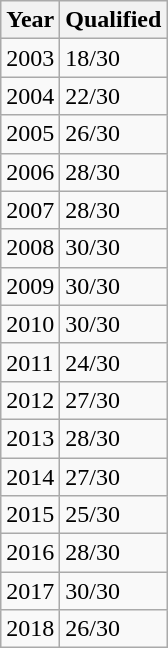<table class="wikitable">
<tr>
<th>Year</th>
<th>Qualified </th>
</tr>
<tr>
<td>2003</td>
<td>18/30</td>
</tr>
<tr>
<td>2004</td>
<td>22/30</td>
</tr>
<tr>
<td>2005</td>
<td>26/30</td>
</tr>
<tr>
<td>2006</td>
<td>28/30</td>
</tr>
<tr>
<td>2007</td>
<td>28/30</td>
</tr>
<tr>
<td>2008</td>
<td>30/30</td>
</tr>
<tr>
<td>2009</td>
<td>30/30</td>
</tr>
<tr>
<td>2010</td>
<td>30/30</td>
</tr>
<tr>
<td>2011</td>
<td>24/30</td>
</tr>
<tr>
<td>2012</td>
<td>27/30</td>
</tr>
<tr>
<td>2013</td>
<td>28/30</td>
</tr>
<tr>
<td>2014</td>
<td>27/30</td>
</tr>
<tr>
<td>2015</td>
<td>25/30</td>
</tr>
<tr>
<td>2016</td>
<td>28/30</td>
</tr>
<tr>
<td>2017</td>
<td>30/30</td>
</tr>
<tr>
<td>2018</td>
<td>26/30</td>
</tr>
</table>
